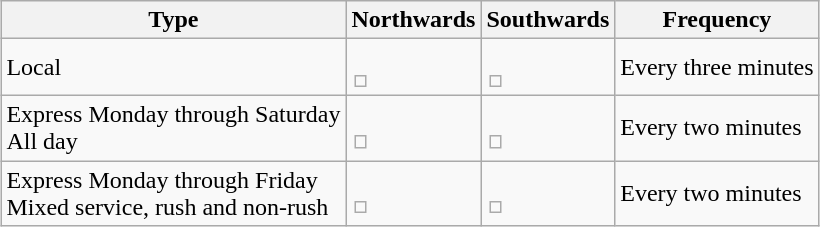<table class="wikitable" style="margin:1em auto;">
<tr>
<th>Type</th>
<th>Northwards</th>
<th>Southwards</th>
<th>Frequency</th>
</tr>
<tr>
<td>Local</td>
<td><br><table style="border:0px;">
<tr>
<td></td>
</tr>
</table>
</td>
<td><br><table style="border:0px;">
<tr>
<td></td>
</tr>
</table>
</td>
<td>Every three minutes</td>
</tr>
<tr>
<td>Express Monday through Saturday<br>All day</td>
<td><br><table style="border:0px;">
<tr>
<td></td>
</tr>
</table>
</td>
<td><br><table style="border:0px;">
<tr>
<td></td>
</tr>
</table>
</td>
<td>Every two minutes</td>
</tr>
<tr>
<td>Express Monday through Friday<br>Mixed service, rush and non-rush</td>
<td><br><table style="border:0px;">
<tr>
<td></td>
</tr>
</table>
</td>
<td><br><table style="border:0px;">
<tr>
<td></td>
</tr>
</table>
</td>
<td>Every two minutes</td>
</tr>
</table>
